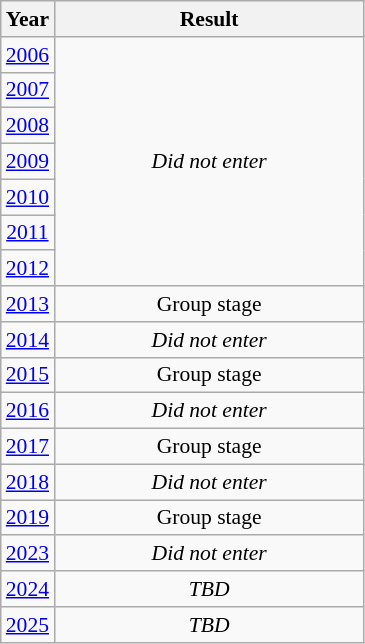<table class="wikitable" style="text-align: center; font-size:90%">
<tr>
<th>Year</th>
<th style="width:200px">Result</th>
</tr>
<tr>
<td> <a href='#'>2006</a></td>
<td rowspan="7"><em>Did not enter</em></td>
</tr>
<tr>
<td> <a href='#'>2007</a></td>
</tr>
<tr>
<td> <a href='#'>2008</a></td>
</tr>
<tr>
<td> <a href='#'>2009</a></td>
</tr>
<tr>
<td> <a href='#'>2010</a></td>
</tr>
<tr>
<td> <a href='#'>2011</a></td>
</tr>
<tr>
<td> <a href='#'>2012</a></td>
</tr>
<tr>
<td> <a href='#'>2013</a></td>
<td>Group stage</td>
</tr>
<tr>
<td> <a href='#'>2014</a></td>
<td><em>Did not enter</em></td>
</tr>
<tr>
<td> <a href='#'>2015</a></td>
<td>Group stage</td>
</tr>
<tr>
<td> <a href='#'>2016</a></td>
<td><em>Did not enter</em></td>
</tr>
<tr>
<td> <a href='#'>2017</a></td>
<td>Group stage</td>
</tr>
<tr>
<td> <a href='#'>2018</a></td>
<td><em>Did not enter</em></td>
</tr>
<tr>
<td> <a href='#'>2019</a></td>
<td>Group stage</td>
</tr>
<tr>
<td> <a href='#'>2023</a></td>
<td><em>Did not enter</em></td>
</tr>
<tr>
<td> <a href='#'>2024</a></td>
<td><em>TBD</em></td>
</tr>
<tr>
<td> <a href='#'>2025</a></td>
<td><em>TBD</em></td>
</tr>
</table>
